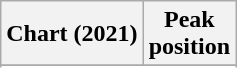<table class="wikitable sortable plainrowheaders" style="text-align:center">
<tr>
<th scope="col">Chart (2021)</th>
<th scope="col">Peak<br>position</th>
</tr>
<tr>
</tr>
<tr>
</tr>
<tr>
</tr>
<tr>
</tr>
<tr>
</tr>
<tr>
</tr>
<tr>
</tr>
<tr>
</tr>
<tr>
</tr>
<tr>
</tr>
</table>
